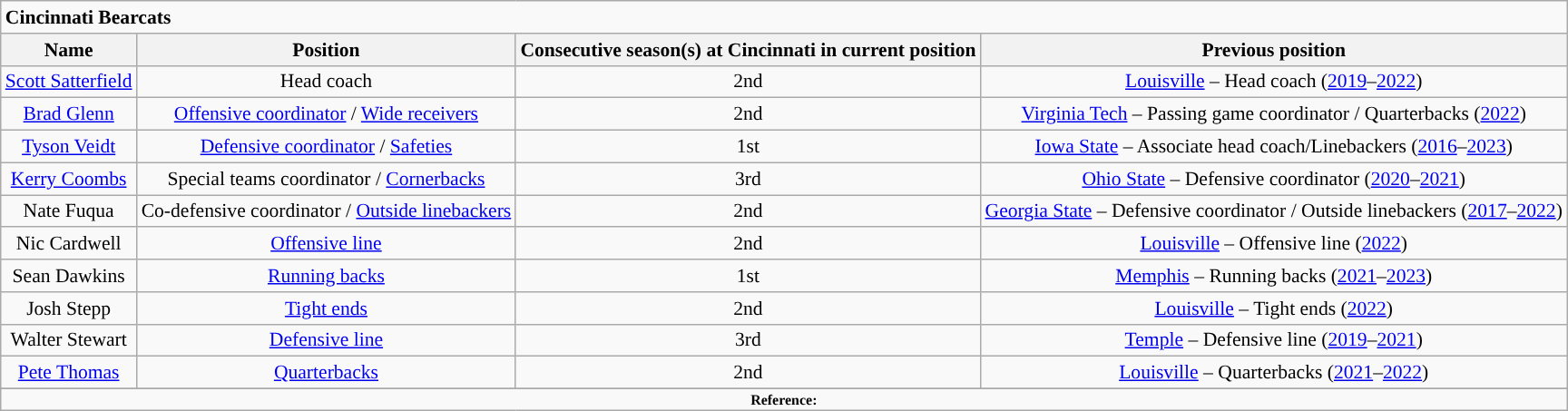<table class="wikitable" style="font-size:90%;">
<tr>
<td colspan=4><strong>Cincinnati Bearcats</strong></td>
</tr>
<tr align="center";>
<th>Name</th>
<th>Position</th>
<th>Consecutive season(s) at Cincinnati in current position</th>
<th>Previous position</th>
</tr>
<tr align="center";>
<td><a href='#'>Scott Satterfield</a></td>
<td>Head coach</td>
<td>2nd</td>
<td><a href='#'>Louisville</a> – Head coach (<a href='#'>2019</a>–<a href='#'>2022</a>)</td>
</tr>
<tr align="center";>
<td><a href='#'>Brad Glenn</a></td>
<td><a href='#'>Offensive coordinator</a> / <a href='#'>Wide receivers</a></td>
<td>2nd</td>
<td><a href='#'>Virginia Tech</a> – Passing game coordinator / Quarterbacks  (<a href='#'>2022</a>)</td>
</tr>
<tr align="center";>
<td><a href='#'>Tyson Veidt</a></td>
<td><a href='#'>Defensive coordinator</a> / <a href='#'>Safeties</a></td>
<td>1st</td>
<td><a href='#'>Iowa State</a> – Associate head coach/Linebackers (<a href='#'>2016</a>–<a href='#'>2023</a>)</td>
</tr>
<tr align="center";>
<td><a href='#'>Kerry Coombs</a></td>
<td>Special teams coordinator / <a href='#'>Cornerbacks</a></td>
<td>3rd</td>
<td><a href='#'>Ohio State</a> – Defensive coordinator (<a href='#'>2020</a>–<a href='#'>2021</a>)</td>
</tr>
<tr align="center";>
<td>Nate Fuqua</td>
<td>Co-defensive coordinator / <a href='#'>Outside linebackers</a></td>
<td>2nd</td>
<td><a href='#'>Georgia State</a> – Defensive coordinator / Outside linebackers (<a href='#'>2017</a>–<a href='#'>2022</a>)</td>
</tr>
<tr align="center";>
<td>Nic Cardwell</td>
<td><a href='#'>Offensive line</a></td>
<td>2nd</td>
<td><a href='#'>Louisville</a> – Offensive line (<a href='#'>2022</a>)</td>
</tr>
<tr align="center";>
<td>Sean Dawkins</td>
<td><a href='#'>Running backs</a></td>
<td>1st</td>
<td><a href='#'>Memphis</a> – Running backs (<a href='#'>2021</a>–<a href='#'>2023</a>)</td>
</tr>
<tr align="center";>
<td>Josh Stepp</td>
<td><a href='#'>Tight ends</a></td>
<td>2nd</td>
<td><a href='#'>Louisville</a> – Tight ends (<a href='#'>2022</a>)</td>
</tr>
<tr align="center";>
<td>Walter Stewart</td>
<td><a href='#'>Defensive line</a></td>
<td>3rd</td>
<td><a href='#'>Temple</a> – Defensive line (<a href='#'>2019</a>–<a href='#'>2021</a>)</td>
</tr>
<tr align="center";>
<td><a href='#'>Pete Thomas</a></td>
<td><a href='#'>Quarterbacks</a></td>
<td>2nd</td>
<td><a href='#'>Louisville</a> – Quarterbacks (<a href='#'>2021</a>–<a href='#'>2022</a>)</td>
</tr>
<tr align="center";>
</tr>
<tr>
<td colspan="4"  style="font-size:8pt; text-align:center;"><strong>Reference:</strong></td>
</tr>
</table>
